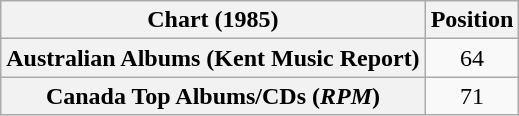<table class="wikitable sortable plainrowheaders" style="text-align:center">
<tr>
<th scope="col">Chart (1985)</th>
<th scope="col">Position</th>
</tr>
<tr>
<th scope="row">Australian Albums (Kent Music Report)</th>
<td>64</td>
</tr>
<tr>
<th scope="row">Canada Top Albums/CDs (<em>RPM</em>)</th>
<td>71</td>
</tr>
</table>
